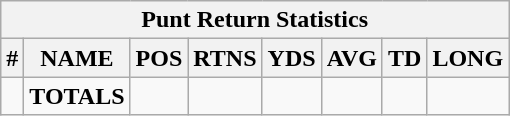<table class="wikitable sortable collapsible collapsed">
<tr>
<th colspan="8">Punt Return Statistics</th>
</tr>
<tr>
<th>#</th>
<th>NAME</th>
<th>POS</th>
<th>RTNS</th>
<th>YDS</th>
<th>AVG</th>
<th>TD</th>
<th>LONG</th>
</tr>
<tr>
<td></td>
<td><strong>TOTALS</strong></td>
<td></td>
<td></td>
<td></td>
<td></td>
<td></td>
<td></td>
</tr>
</table>
